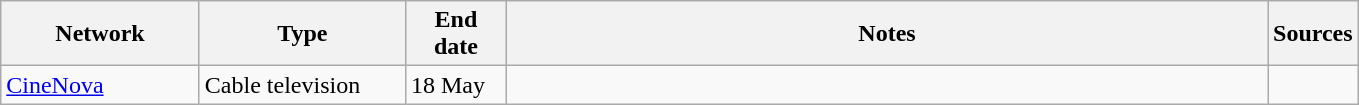<table class="wikitable">
<tr>
<th style="text-align:center; width:125px">Network</th>
<th style="text-align:center; width:130px">Type</th>
<th style="text-align:center; width:60px">End date</th>
<th style="text-align:center; width:500px">Notes</th>
<th style="text-align:center; width:30px">Sources</th>
</tr>
<tr>
<td><a href='#'>CineNova</a></td>
<td>Cable television</td>
<td>18 May</td>
<td></td>
<td></td>
</tr>
</table>
